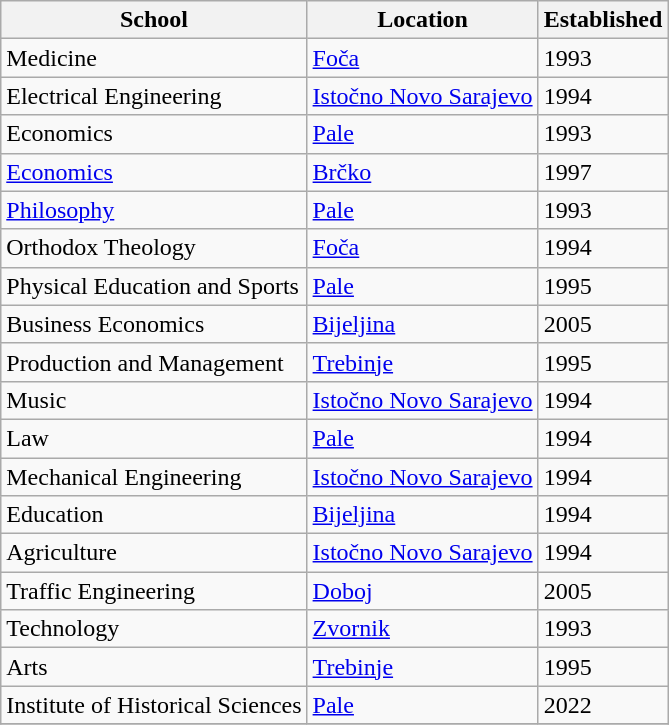<table class="wikitable sortable">
<tr>
<th>School</th>
<th>Location</th>
<th>Established</th>
</tr>
<tr>
<td>Medicine</td>
<td><a href='#'>Foča</a></td>
<td>1993</td>
</tr>
<tr>
<td>Electrical Engineering</td>
<td><a href='#'>Istočno Novo Sarajevo</a></td>
<td>1994</td>
</tr>
<tr>
<td>Economics</td>
<td><a href='#'>Pale</a></td>
<td>1993</td>
</tr>
<tr>
<td><a href='#'>Economics</a></td>
<td><a href='#'>Brčko</a></td>
<td>1997</td>
</tr>
<tr>
<td><a href='#'>Philosophy</a></td>
<td><a href='#'>Pale</a></td>
<td>1993</td>
</tr>
<tr>
<td>Orthodox Theology</td>
<td><a href='#'>Foča</a></td>
<td>1994</td>
</tr>
<tr>
<td>Physical Education and Sports</td>
<td><a href='#'>Pale</a></td>
<td>1995</td>
</tr>
<tr>
<td>Business Economics</td>
<td><a href='#'>Bijeljina</a></td>
<td>2005</td>
</tr>
<tr>
<td>Production and Management</td>
<td><a href='#'>Trebinje</a></td>
<td>1995</td>
</tr>
<tr>
<td>Music</td>
<td><a href='#'>Istočno Novo Sarajevo</a></td>
<td>1994</td>
</tr>
<tr>
<td>Law</td>
<td><a href='#'>Pale</a></td>
<td>1994</td>
</tr>
<tr>
<td>Mechanical Engineering</td>
<td><a href='#'>Istočno Novo Sarajevo</a></td>
<td>1994</td>
</tr>
<tr>
<td>Education</td>
<td><a href='#'>Bijeljina</a></td>
<td>1994</td>
</tr>
<tr>
<td>Agriculture</td>
<td><a href='#'>Istočno Novo Sarajevo</a></td>
<td>1994</td>
</tr>
<tr>
<td>Traffic Engineering</td>
<td><a href='#'>Doboj</a></td>
<td>2005</td>
</tr>
<tr>
<td>Technology</td>
<td><a href='#'>Zvornik</a></td>
<td>1993</td>
</tr>
<tr>
<td>Arts</td>
<td><a href='#'>Trebinje</a></td>
<td>1995</td>
</tr>
<tr>
<td>Institute of Historical Sciences</td>
<td><a href='#'>Pale</a></td>
<td>2022</td>
</tr>
<tr class="sortbottom">
</tr>
</table>
